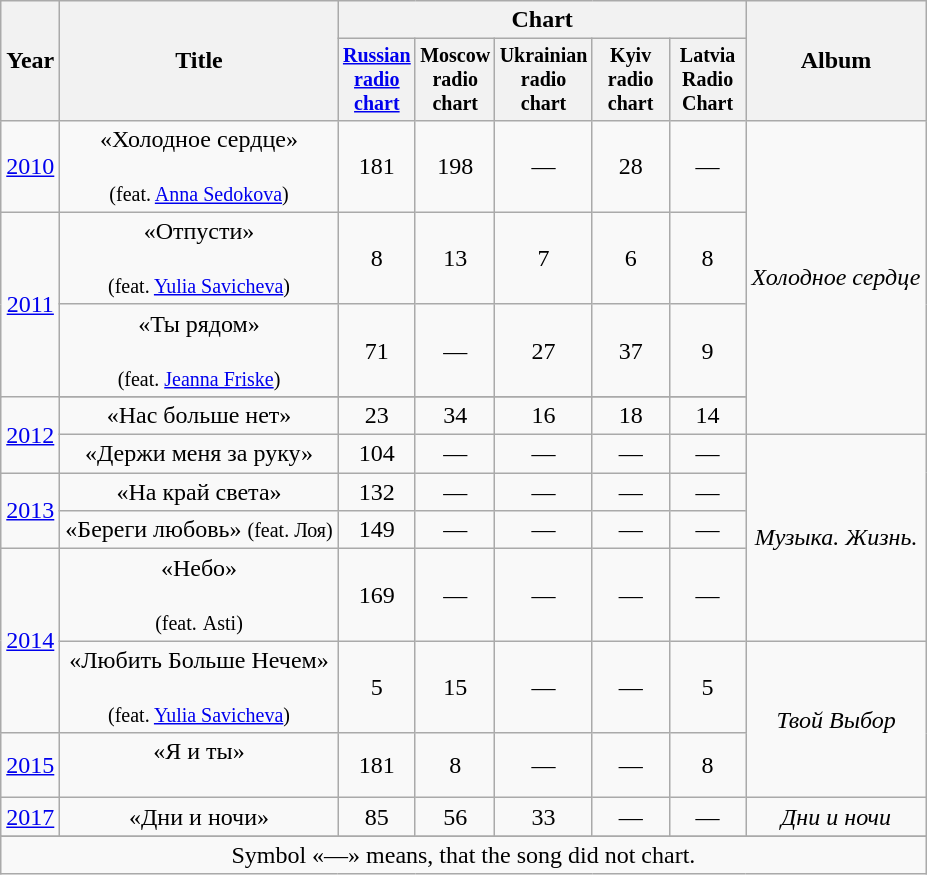<table class="wikitable" style="text-align:center;">
<tr>
<th rowspan="2">Year</th>
<th rowspan="2">Title</th>
<th colspan="5">Chart</th>
<th rowspan="2">Album</th>
</tr>
<tr style="font-size:smaller;">
<th width="45"><a href='#'>Russian radio chart</a></th>
<th width="45">Moscow radio chart</th>
<th width="45">Ukrainian radio chart</th>
<th width="45">Kyiv radio chart</th>
<th width="45">Latvia Radio Chart</th>
</tr>
<tr>
<td rowspan="1"><a href='#'>2010</a></td>
<td align="center">«Холодное сердце»<br><br><small>(feat. <a href='#'>Anna Sedokova</a>)</small></td>
<td>181</td>
<td>198</td>
<td>—</td>
<td>28</td>
<td>—</td>
<td rowspan="5" align="center"><em>Холодное сердце</em></td>
</tr>
<tr>
<td rowspan="2"><a href='#'>2011</a></td>
<td align="center">«Отпусти»<br><br><small>(feat. <a href='#'>Yulia Savicheva</a>)</small></td>
<td>8</td>
<td>13</td>
<td>7</td>
<td>6</td>
<td>8</td>
</tr>
<tr>
<td align="center">«Ты рядом»<br><br><small>(feat. <a href='#'>Jeanna Friske</a>)</small></td>
<td>71</td>
<td>—</td>
<td>27</td>
<td>37</td>
<td>9</td>
</tr>
<tr>
<td rowspan="3"><a href='#'>2012</a></td>
</tr>
<tr>
<td align="center">«Нас больше нет»</td>
<td>23</td>
<td>34</td>
<td>16</td>
<td>18</td>
<td>14</td>
</tr>
<tr>
<td align="center">«Держи меня за руку»</td>
<td>104</td>
<td>—</td>
<td>—</td>
<td>—</td>
<td>—</td>
<td rowspan="4" align="center"><em>Музыка. Жизнь.</em></td>
</tr>
<tr>
<td rowspan="2"><a href='#'>2013</a></td>
<td align="center">«На край света»</td>
<td>132</td>
<td>—</td>
<td>—</td>
<td>—</td>
<td>—</td>
</tr>
<tr>
<td align="left">«Береги любовь» <small>(feat. Лоя)</small></td>
<td>149</td>
<td>—</td>
<td>—</td>
<td>—</td>
<td>—</td>
</tr>
<tr>
<td rowspan="2"><a href='#'>2014</a></td>
<td align="center">«Небо»<br><br><small>(feat.</small> <small>Asti)</small></td>
<td>169</td>
<td>—</td>
<td>—</td>
<td>—</td>
<td>—</td>
</tr>
<tr>
<td align="center">«Любить Больше Нечем»<br><br><small>(feat. <a href='#'>Yulia Savicheva</a>)</small></td>
<td>5</td>
<td>15</td>
<td>—</td>
<td>—</td>
<td>5</td>
<td rowspan="2" align="center"><em>Твой Выбор</em></td>
</tr>
<tr>
<td><a href='#'>2015</a></td>
<td align="center">«Я и ты»<br><br></td>
<td>181</td>
<td>8</td>
<td>—</td>
<td>—</td>
<td>8</td>
</tr>
<tr>
<td><a href='#'>2017</a></td>
<td align="center">«Дни и ночи»</td>
<td>85</td>
<td>56</td>
<td>33</td>
<td>—</td>
<td>—</td>
<td><em>Дни и ночи</em></td>
</tr>
<tr>
</tr>
<tr>
<td colspan="8">Symbol «—» means, that the song did not chart.</td>
</tr>
</table>
